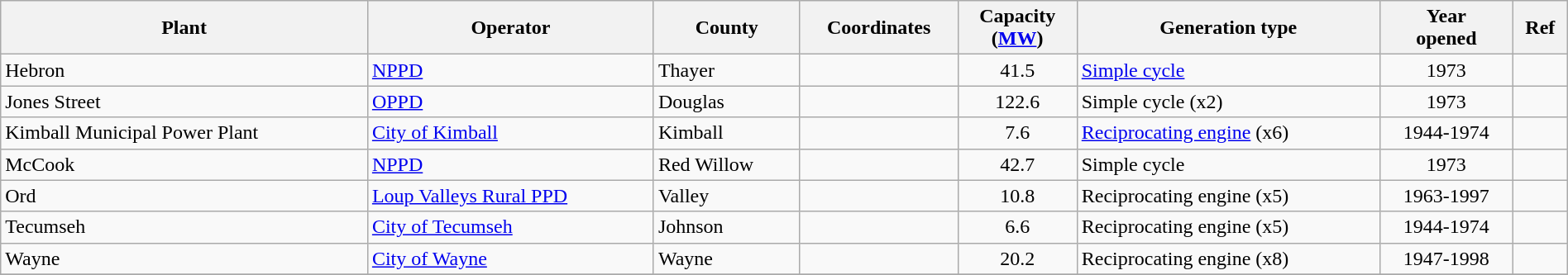<table class="wikitable sortable" width="100%">
<tr>
<th>Plant</th>
<th>Operator</th>
<th>County</th>
<th>Coordinates</th>
<th>Capacity<br>(<a href='#'>MW</a>)</th>
<th>Generation type</th>
<th>Year<br>opened</th>
<th>Ref</th>
</tr>
<tr>
<td>Hebron</td>
<td><a href='#'>NPPD</a></td>
<td>Thayer</td>
<td></td>
<td align="center">41.5</td>
<td><a href='#'>Simple cycle</a></td>
<td align="center">1973</td>
<td></td>
</tr>
<tr>
<td>Jones Street</td>
<td><a href='#'>OPPD</a></td>
<td>Douglas</td>
<td></td>
<td align="center">122.6</td>
<td>Simple cycle (x2)</td>
<td align="center">1973</td>
<td></td>
</tr>
<tr>
<td>Kimball Municipal Power Plant</td>
<td><a href='#'>City of Kimball</a></td>
<td>Kimball</td>
<td></td>
<td align="center">7.6</td>
<td><a href='#'>Reciprocating engine</a> (x6)</td>
<td align="center">1944-1974</td>
<td></td>
</tr>
<tr>
<td>McCook</td>
<td><a href='#'>NPPD</a></td>
<td>Red Willow</td>
<td></td>
<td align="center">42.7</td>
<td>Simple cycle</td>
<td align="center">1973</td>
<td></td>
</tr>
<tr>
<td>Ord</td>
<td><a href='#'>Loup Valleys Rural PPD</a></td>
<td>Valley</td>
<td></td>
<td align="center">10.8</td>
<td>Reciprocating engine (x5)</td>
<td align="center">1963-1997</td>
<td></td>
</tr>
<tr>
<td>Tecumseh</td>
<td><a href='#'>City of Tecumseh</a></td>
<td>Johnson</td>
<td></td>
<td align="center">6.6</td>
<td>Reciprocating engine (x5)</td>
<td align="center">1944-1974</td>
<td></td>
</tr>
<tr>
<td>Wayne</td>
<td><a href='#'>City of Wayne</a></td>
<td>Wayne</td>
<td></td>
<td align="center">20.2</td>
<td>Reciprocating engine (x8)</td>
<td align="center">1947-1998</td>
<td></td>
</tr>
<tr>
</tr>
</table>
